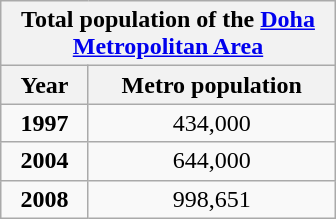<table class="wikitable" style="float: right; text-align: center; width: 14em">
<tr>
<th colspan="2">Total population of the <a href='#'>Doha Metropolitan Area</a></th>
</tr>
<tr>
<th>Year</th>
<th>Metro population</th>
</tr>
<tr>
<td><strong>1997</strong></td>
<td align="center">434,000</td>
</tr>
<tr>
<td><strong>2004</strong></td>
<td align="center">644,000</td>
</tr>
<tr>
<td><strong>2008</strong></td>
<td align="center">998,651</td>
</tr>
</table>
